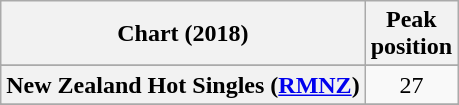<table class="wikitable sortable plainrowheaders" style="text-align:center">
<tr>
<th scope="col">Chart (2018)</th>
<th scope="col">Peak<br> position</th>
</tr>
<tr>
</tr>
<tr>
<th scope="row">New Zealand Hot Singles (<a href='#'>RMNZ</a>)</th>
<td>27</td>
</tr>
<tr>
</tr>
<tr>
</tr>
<tr>
</tr>
<tr>
</tr>
</table>
